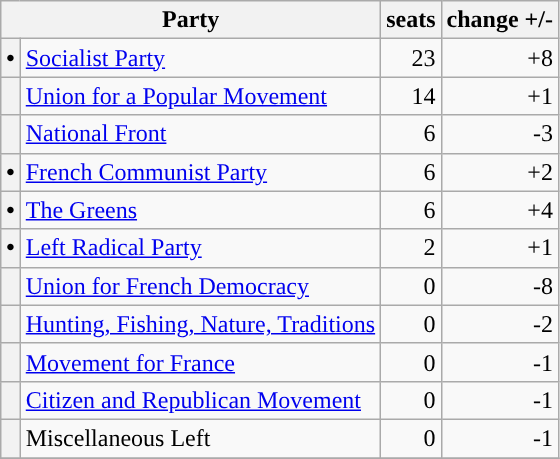<table class="wikitable">
<tr>
<th colspan=2>Party</th>
<th>seats</th>
<th>change +/-</th>
</tr>
<tr>
<th style="background-color: "><span>•</span></th>
<td><a href='#'>Socialist Party</a></td>
<td align="right">23</td>
<td align="right">+8</td>
</tr>
<tr>
<th style="background-color: "></th>
<td><a href='#'>Union for a Popular Movement</a></td>
<td align="right">14</td>
<td align="right">+1</td>
</tr>
<tr>
<th style="background-color: "></th>
<td><a href='#'>National Front</a></td>
<td align="right">6</td>
<td align="right">-3</td>
</tr>
<tr>
<th style="background-color: "><span>•</span></th>
<td><a href='#'>French Communist Party</a></td>
<td align="right">6</td>
<td align="right">+2</td>
</tr>
<tr>
<th style="background-color: "><span>•</span></th>
<td><a href='#'>The Greens</a></td>
<td align="right">6</td>
<td align="right">+4</td>
</tr>
<tr>
<th style="background-color: "><span>•</span></th>
<td><a href='#'>Left Radical Party</a></td>
<td align="right">2</td>
<td align="right">+1</td>
</tr>
<tr>
<th style="background-color: "></th>
<td><a href='#'>Union for French Democracy</a></td>
<td align="right">0</td>
<td align="right">-8</td>
</tr>
<tr>
<th style="background-color: "></th>
<td><a href='#'>Hunting, Fishing, Nature, Traditions</a></td>
<td align="right">0</td>
<td align="right">-2</td>
</tr>
<tr>
<th style="background-color: "></th>
<td><a href='#'>Movement for France</a></td>
<td align="right">0</td>
<td align="right">-1</td>
</tr>
<tr>
<th style="background-color: "></th>
<td><a href='#'>Citizen and Republican Movement</a></td>
<td align="right">0</td>
<td align="right">-1</td>
</tr>
<tr>
<th style="background-color: "></th>
<td>Miscellaneous Left</td>
<td align="right">0</td>
<td align="right">-1</td>
</tr>
<tr>
</tr>
</table>
